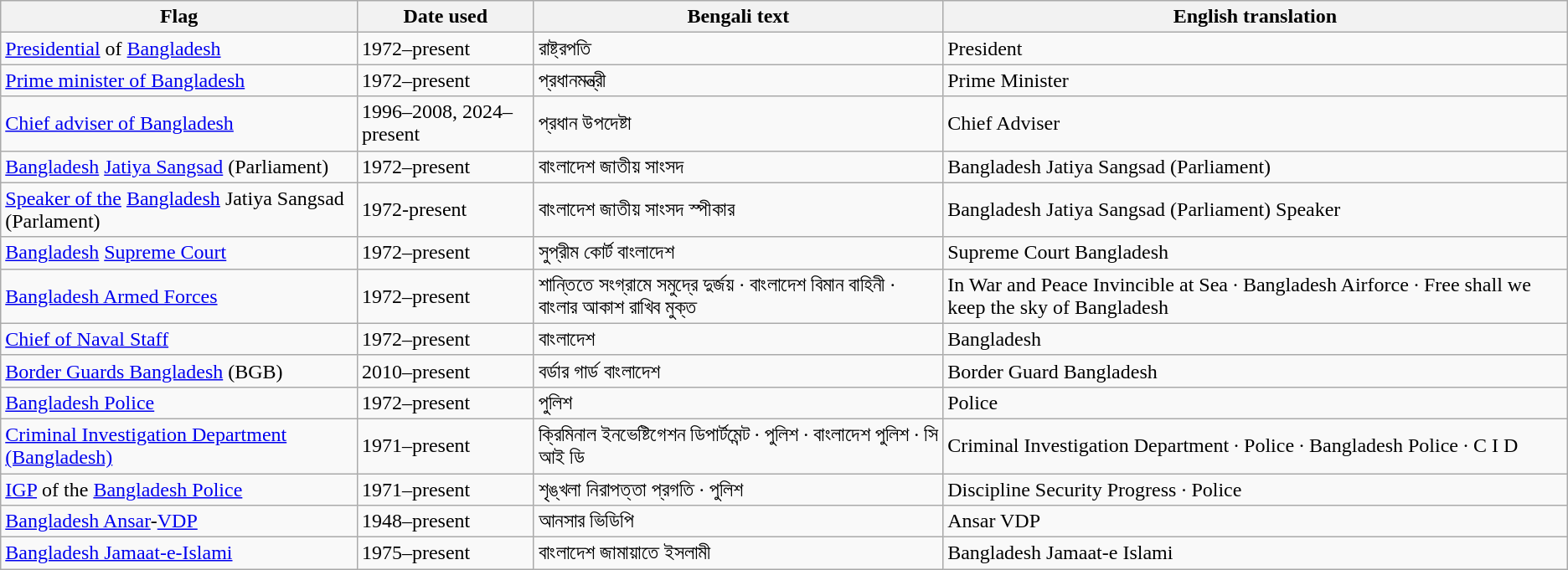<table class="wikitable">
<tr>
<th>Flag</th>
<th>Date used</th>
<th>Bengali text</th>
<th>English translation</th>
</tr>
<tr>
<td><a href='#'>Presidential</a> of <a href='#'>Bangladesh</a></td>
<td>1972–present</td>
<td>রাষ্ট্রপতি</td>
<td>President</td>
</tr>
<tr>
<td><a href='#'>Prime minister of Bangladesh</a></td>
<td>1972–present</td>
<td>প্রধানমন্ত্রী</td>
<td>Prime Minister</td>
</tr>
<tr>
<td><a href='#'>Chief adviser of Bangladesh</a></td>
<td>1996–2008, 2024–present</td>
<td>প্রধান উপদেষ্টা</td>
<td>Chief Adviser</td>
</tr>
<tr>
<td><a href='#'>Bangladesh</a> <a href='#'>Jatiya Sangsad</a> (Parliament)</td>
<td>1972–present</td>
<td>বাংলাদেশ জাতীয় সাংসদ</td>
<td>Bangladesh Jatiya Sangsad (Parliament)</td>
</tr>
<tr>
<td><a href='#'>Speaker of the</a> <a href='#'>Bangladesh</a> Jatiya Sangsad (Parlament)</td>
<td>1972-present</td>
<td>বাংলাদেশ জাতীয় সাংসদ স্পীকার</td>
<td>Bangladesh Jatiya Sangsad (Parliament) Speaker</td>
</tr>
<tr>
<td><a href='#'>Bangladesh</a> <a href='#'>Supreme Court</a></td>
<td>1972–present</td>
<td>সুপ্রীম কোর্ট বাংলাদেশ</td>
<td>Supreme Court Bangladesh</td>
</tr>
<tr>
<td><a href='#'>Bangladesh Armed Forces</a></td>
<td>1972–present</td>
<td>শান্তিতে সংগ্রামে সমুদ্রে দুর্জয় · বাংলাদেশ বিমান বাহিনী · বাংলার আকাশ রাখিব মুক্ত</td>
<td>In War and Peace Invincible at Sea · Bangladesh Airforce · Free shall we keep the sky of Bangladesh</td>
</tr>
<tr>
<td><a href='#'>Chief of Naval Staff</a></td>
<td>1972–present</td>
<td>বাংলাদেশ</td>
<td>Bangladesh</td>
</tr>
<tr>
<td><a href='#'>Border Guards Bangladesh</a> (BGB)</td>
<td>2010–present</td>
<td>বর্ডার গার্ড বাংলাদেশ</td>
<td>Border Guard Bangladesh</td>
</tr>
<tr>
<td><a href='#'>Bangladesh Police</a></td>
<td>1972–present</td>
<td>পুলিশ</td>
<td>Police</td>
</tr>
<tr>
<td><a href='#'>Criminal Investigation Department (Bangladesh)</a></td>
<td>1971–present</td>
<td>ক্রিমিনাল ইনভেষ্টিগেশন ডিপার্টমেন্ট · পুলিশ · বাংলাদেশ পুলিশ · সি আই ডি</td>
<td>Criminal Investigation Department · Police · Bangladesh Police · C I D</td>
</tr>
<tr>
<td><a href='#'>IGP</a> of the <a href='#'>Bangladesh Police</a></td>
<td>1971–present</td>
<td>শৃঙ্খলা নিরাপত্তা প্রগতি · পুলিশ</td>
<td>Discipline Security Progress · Police</td>
</tr>
<tr>
<td><a href='#'>Bangladesh Ansar</a>-<a href='#'>VDP</a></td>
<td>1948–present</td>
<td>আনসার ভিডিপি</td>
<td>Ansar VDP</td>
</tr>
<tr>
<td><a href='#'>Bangladesh Jamaat-e-Islami</a></td>
<td>1975–present</td>
<td>বাংলাদেশ জামায়াতে ইসলামী</td>
<td>Bangladesh Jamaat-e Islami</td>
</tr>
</table>
